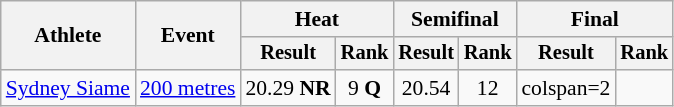<table class="wikitable" style="font-size:90%">
<tr>
<th rowspan="2">Athlete</th>
<th rowspan="2">Event</th>
<th colspan="2">Heat</th>
<th colspan="2">Semifinal</th>
<th colspan="2">Final</th>
</tr>
<tr style="font-size:95%">
<th>Result</th>
<th>Rank</th>
<th>Result</th>
<th>Rank</th>
<th>Result</th>
<th>Rank</th>
</tr>
<tr style=text-align:center>
<td style=text-align:left><a href='#'>Sydney Siame</a></td>
<td style=text-align:left><a href='#'>200 metres</a></td>
<td>20.29 <strong>NR</strong></td>
<td>9 <strong>Q</strong></td>
<td>20.54</td>
<td>12</td>
<td>colspan=2 </td>
</tr>
</table>
